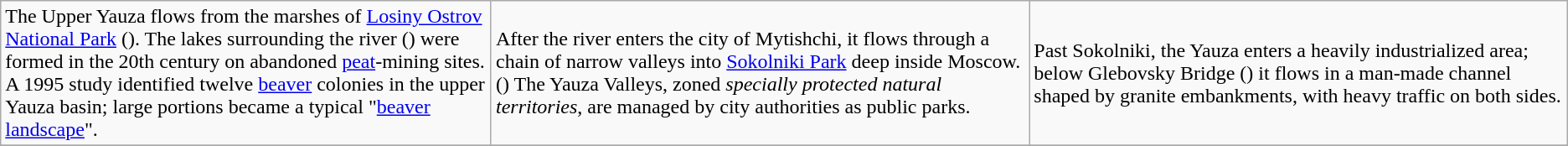<table class="wikitable">
<tr>
<td width=31%>The Upper Yauza flows from the marshes of <a href='#'>Losiny Ostrov National Park</a> (<small></small>). The lakes surrounding the river (<small></small>) were formed in the 20th century on abandoned <a href='#'>peat</a>-mining sites. A 1995 study identified twelve <a href='#'>beaver</a> colonies in the upper Yauza basin; large portions became a typical "<a href='#'>beaver landscape</a>".</td>
<td width=34%>After the river enters the city of Mytishchi, it flows through a chain of narrow valleys into <a href='#'>Sokolniki Park</a> deep inside Moscow.(<small></small>) The Yauza Valleys, zoned <em>specially protected natural territories</em>, are managed by city authorities as public parks.</td>
<td width=34%>Past Sokolniki, the Yauza enters a heavily industrialized area; below Glebovsky Bridge (<small></small>) it flows in a man-made channel shaped by granite embankments, with heavy traffic on both sides.</td>
</tr>
<tr>
</tr>
</table>
